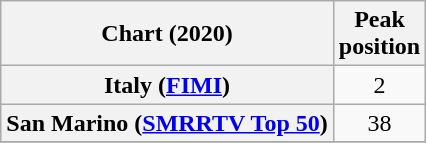<table class="wikitable sortable plainrowheaders" style="text-align:center">
<tr>
<th scope="col">Chart (2020)</th>
<th scope="col">Peak<br>position</th>
</tr>
<tr>
<th scope="row">Italy (<a href='#'>FIMI</a>)</th>
<td>2</td>
</tr>
<tr>
<th scope="row">San Marino (<a href='#'>SMRRTV Top 50</a>)</th>
<td>38</td>
</tr>
<tr>
</tr>
</table>
